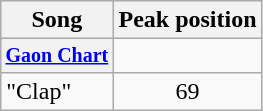<table class="wikitable sortable" style="text-align:center;">
<tr>
<th rowspan="2">Song</th>
<th colspan="8">Peak position</th>
</tr>
<tr>
</tr>
<tr style="font-size:smaller;">
<th><a href='#'>Gaon Chart</a></th>
</tr>
<tr>
<td align="left">"Clap"</td>
<td>69</td>
</tr>
</table>
